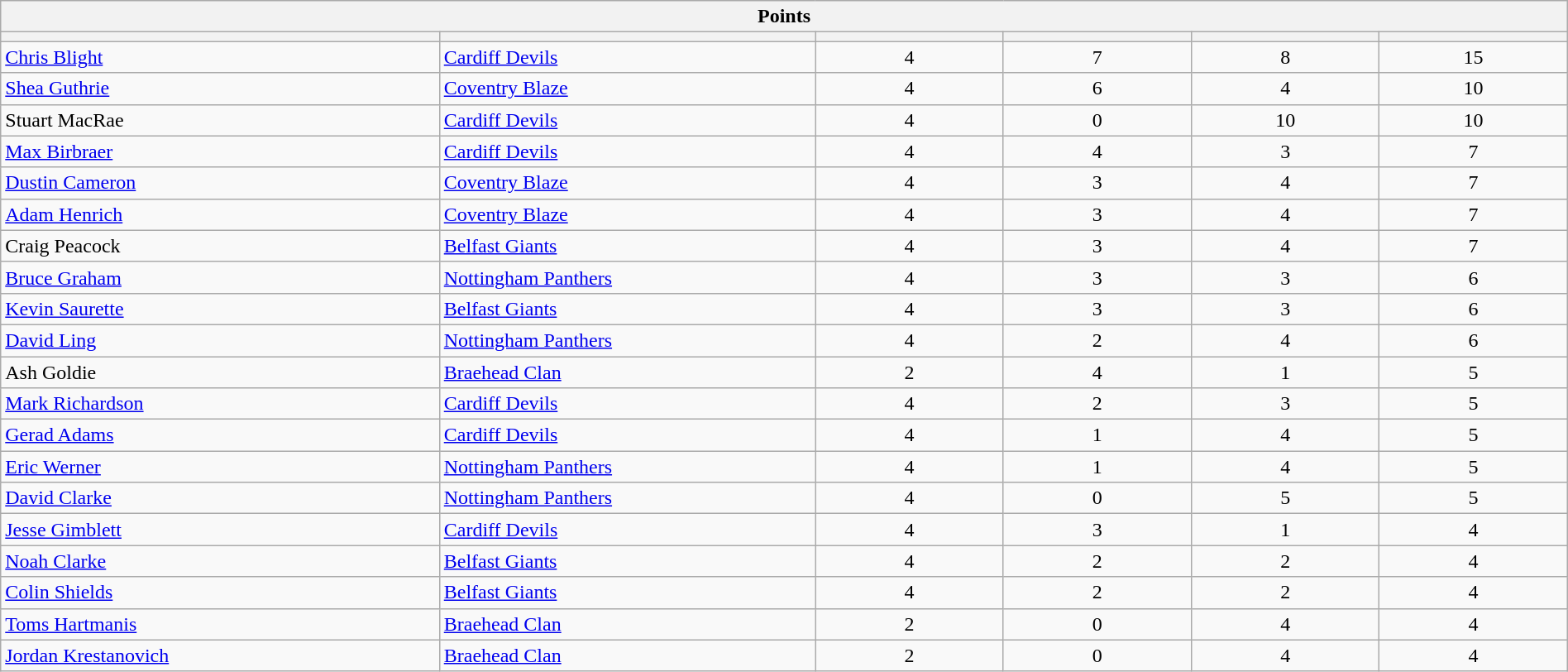<table class="wikitable collapsible" style="width: 100%">
<tr>
<th colspan=6>Points</th>
</tr>
<tr>
<th width="28%"></th>
<th width="24%"></th>
<th width="12%"></th>
<th width="12%"></th>
<th width="12%"></th>
<th width="12%"></th>
</tr>
<tr align=center>
<td align=left> <a href='#'>Chris Blight</a></td>
<td align=left><a href='#'>Cardiff Devils</a></td>
<td>4</td>
<td>7</td>
<td>8</td>
<td>15</td>
</tr>
<tr align=center>
<td align=left> <a href='#'>Shea Guthrie</a></td>
<td align=left><a href='#'>Coventry Blaze</a></td>
<td>4</td>
<td>6</td>
<td>4</td>
<td>10</td>
</tr>
<tr align=center>
<td align=left> Stuart MacRae</td>
<td align=left><a href='#'>Cardiff Devils</a></td>
<td>4</td>
<td>0</td>
<td>10</td>
<td>10</td>
</tr>
<tr align=center>
<td align=left> <a href='#'>Max Birbraer</a></td>
<td align=left><a href='#'>Cardiff Devils</a></td>
<td>4</td>
<td>4</td>
<td>3</td>
<td>7</td>
</tr>
<tr align=center>
<td align=left> <a href='#'>Dustin Cameron</a></td>
<td align=left><a href='#'>Coventry Blaze</a></td>
<td>4</td>
<td>3</td>
<td>4</td>
<td>7</td>
</tr>
<tr align=center>
<td align=left> <a href='#'>Adam Henrich</a></td>
<td align=left><a href='#'>Coventry Blaze</a></td>
<td>4</td>
<td>3</td>
<td>4</td>
<td>7</td>
</tr>
<tr align=center>
<td align=left> Craig Peacock</td>
<td align=left><a href='#'>Belfast Giants</a></td>
<td>4</td>
<td>3</td>
<td>4</td>
<td>7</td>
</tr>
<tr align=center>
<td align=left> <a href='#'>Bruce Graham</a></td>
<td align=left><a href='#'>Nottingham Panthers</a></td>
<td>4</td>
<td>3</td>
<td>3</td>
<td>6</td>
</tr>
<tr align=center>
<td align=left> <a href='#'>Kevin Saurette</a></td>
<td align=left><a href='#'>Belfast Giants</a></td>
<td>4</td>
<td>3</td>
<td>3</td>
<td>6</td>
</tr>
<tr align=center>
<td align=left> <a href='#'>David Ling</a></td>
<td align=left><a href='#'>Nottingham Panthers</a></td>
<td>4</td>
<td>2</td>
<td>4</td>
<td>6</td>
</tr>
<tr align=center>
<td align=left> Ash Goldie</td>
<td align=left><a href='#'>Braehead Clan</a></td>
<td>2</td>
<td>4</td>
<td>1</td>
<td>5</td>
</tr>
<tr align=center>
<td align=left> <a href='#'>Mark Richardson</a></td>
<td align=left><a href='#'>Cardiff Devils</a></td>
<td>4</td>
<td>2</td>
<td>3</td>
<td>5</td>
</tr>
<tr align=center>
<td align=left> <a href='#'>Gerad Adams</a></td>
<td align=left><a href='#'>Cardiff Devils</a></td>
<td>4</td>
<td>1</td>
<td>4</td>
<td>5</td>
</tr>
<tr align=center>
<td align=left> <a href='#'>Eric Werner</a></td>
<td align=left><a href='#'>Nottingham Panthers</a></td>
<td>4</td>
<td>1</td>
<td>4</td>
<td>5</td>
</tr>
<tr align=center>
<td align=left> <a href='#'>David Clarke</a></td>
<td align=left><a href='#'>Nottingham Panthers</a></td>
<td>4</td>
<td>0</td>
<td>5</td>
<td>5</td>
</tr>
<tr align=center>
<td align=left> <a href='#'>Jesse Gimblett</a></td>
<td align=left><a href='#'>Cardiff Devils</a></td>
<td>4</td>
<td>3</td>
<td>1</td>
<td>4</td>
</tr>
<tr align=center>
<td align=left> <a href='#'>Noah Clarke</a></td>
<td align=left><a href='#'>Belfast Giants</a></td>
<td>4</td>
<td>2</td>
<td>2</td>
<td>4</td>
</tr>
<tr align=center>
<td align=left> <a href='#'>Colin Shields</a></td>
<td align=left><a href='#'>Belfast Giants</a></td>
<td>4</td>
<td>2</td>
<td>2</td>
<td>4</td>
</tr>
<tr align=center>
<td align=left> <a href='#'>Toms Hartmanis</a></td>
<td align=left><a href='#'>Braehead Clan</a></td>
<td>2</td>
<td>0</td>
<td>4</td>
<td>4</td>
</tr>
<tr align=center>
<td align=left> <a href='#'>Jordan Krestanovich</a></td>
<td align=left><a href='#'>Braehead Clan</a></td>
<td>2</td>
<td>0</td>
<td>4</td>
<td>4</td>
</tr>
</table>
